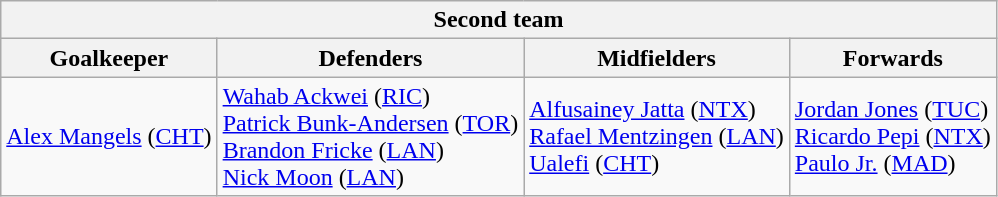<table class="wikitable">
<tr>
<th colspan="4">Second team</th>
</tr>
<tr>
<th>Goalkeeper</th>
<th>Defenders</th>
<th>Midfielders</th>
<th>Forwards</th>
</tr>
<tr>
<td> <a href='#'>Alex Mangels</a> (<a href='#'>CHT</a>)</td>
<td> <a href='#'>Wahab Ackwei</a> (<a href='#'>RIC</a>)<br> <a href='#'>Patrick Bunk-Andersen</a> (<a href='#'>TOR</a>)<br> <a href='#'>Brandon Fricke</a> (<a href='#'>LAN</a>)<br> <a href='#'>Nick Moon</a> (<a href='#'>LAN</a>)</td>
<td> <a href='#'>Alfusainey Jatta</a> (<a href='#'>NTX</a>)<br> <a href='#'>Rafael Mentzingen</a> (<a href='#'>LAN</a>)<br> <a href='#'>Ualefi</a> (<a href='#'>CHT</a>)</td>
<td> <a href='#'>Jordan Jones</a> (<a href='#'>TUC</a>)<br> <a href='#'>Ricardo Pepi</a> (<a href='#'>NTX</a>)<br> <a href='#'>Paulo Jr.</a> (<a href='#'>MAD</a>)</td>
</tr>
</table>
